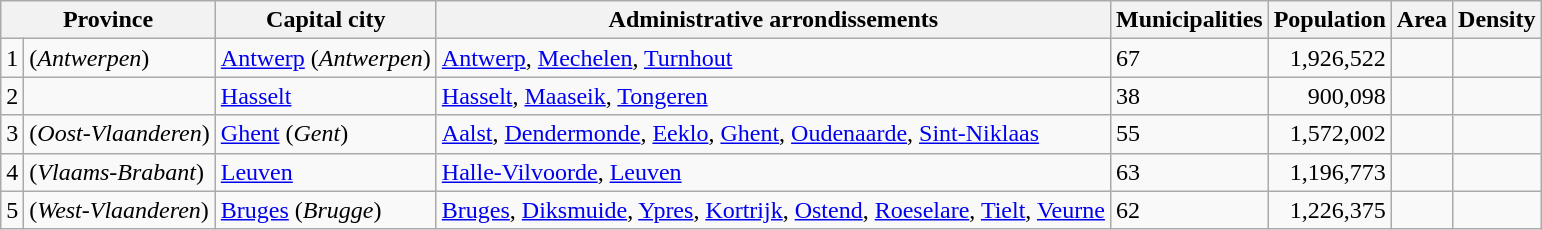<table class="wikitable">
<tr>
<th colspan="2">Province</th>
<th>Capital city</th>
<th>Administrative arrondissements</th>
<th>Municipalities</th>
<th>Population<br></th>
<th>Area</th>
<th>Density</th>
</tr>
<tr>
<td>1</td>
<td> (<em>Antwerpen</em>)</td>
<td><a href='#'>Antwerp</a> (<em>Antwerpen</em>)</td>
<td><a href='#'>Antwerp</a>, <a href='#'>Mechelen</a>, <a href='#'>Turnhout</a></td>
<td>67</td>
<td style="text-align:right">1,926,522</td>
<td></td>
<td></td>
</tr>
<tr>
<td>2</td>
<td></td>
<td><a href='#'>Hasselt</a></td>
<td><a href='#'>Hasselt</a>, <a href='#'>Maaseik</a>, <a href='#'>Tongeren</a></td>
<td>38</td>
<td style="text-align:right">900,098</td>
<td></td>
<td></td>
</tr>
<tr>
<td>3</td>
<td> (<em>Oost-Vlaanderen</em>)</td>
<td><a href='#'>Ghent</a> (<em>Gent</em>)</td>
<td><a href='#'>Aalst</a>, <a href='#'>Dendermonde</a>, <a href='#'>Eeklo</a>, <a href='#'>Ghent</a>, <a href='#'>Oudenaarde</a>, <a href='#'>Sint-Niklaas</a></td>
<td>55</td>
<td style="text-align:right">1,572,002</td>
<td></td>
<td></td>
</tr>
<tr>
<td>4</td>
<td> (<em>Vlaams-Brabant</em>)</td>
<td><a href='#'>Leuven</a></td>
<td><a href='#'>Halle-Vilvoorde</a>, <a href='#'>Leuven</a></td>
<td>63</td>
<td style="text-align:right">1,196,773</td>
<td></td>
<td></td>
</tr>
<tr>
<td>5</td>
<td> (<em>West-Vlaanderen</em>)</td>
<td><a href='#'>Bruges</a> (<em>Brugge</em>)</td>
<td><a href='#'>Bruges</a>, <a href='#'>Diksmuide</a>, <a href='#'>Ypres</a>, <a href='#'>Kortrijk</a>, <a href='#'>Ostend</a>, <a href='#'>Roeselare</a>, <a href='#'>Tielt</a>, <a href='#'>Veurne</a></td>
<td>62</td>
<td style="text-align:right">1,226,375</td>
<td></td>
<td></td>
</tr>
</table>
